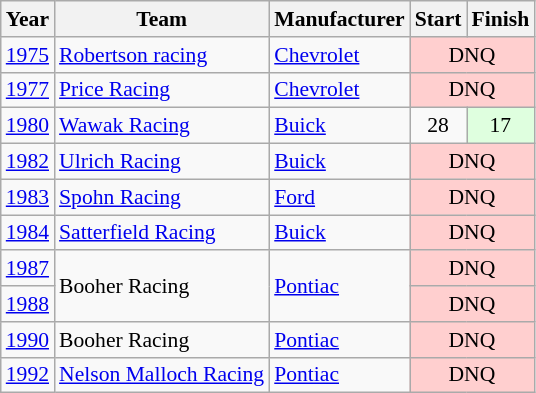<table class="wikitable" style="font-size: 90%;">
<tr>
<th>Year</th>
<th>Team</th>
<th>Manufacturer</th>
<th>Start</th>
<th>Finish</th>
</tr>
<tr>
<td><a href='#'>1975</a></td>
<td><a href='#'>Robertson racing</a></td>
<td><a href='#'>Chevrolet</a></td>
<td align=center colspan=2 style="background:#FFCFCF;">DNQ</td>
</tr>
<tr>
<td><a href='#'>1977</a></td>
<td><a href='#'>Price Racing</a></td>
<td><a href='#'>Chevrolet</a></td>
<td align=center colspan=2 style="background:#FFCFCF;">DNQ</td>
</tr>
<tr>
<td><a href='#'>1980</a></td>
<td><a href='#'>Wawak Racing</a></td>
<td><a href='#'>Buick</a></td>
<td align=center>28</td>
<td align=center style="background:#DFFFDF;">17</td>
</tr>
<tr>
<td><a href='#'>1982</a></td>
<td><a href='#'>Ulrich Racing</a></td>
<td><a href='#'>Buick</a></td>
<td align=center colspan=2 style="background:#FFCFCF;">DNQ</td>
</tr>
<tr>
<td><a href='#'>1983</a></td>
<td><a href='#'>Spohn Racing</a></td>
<td><a href='#'>Ford</a></td>
<td align=center colspan=2 style="background:#FFCFCF;">DNQ</td>
</tr>
<tr>
<td><a href='#'>1984</a></td>
<td><a href='#'>Satterfield Racing</a></td>
<td><a href='#'>Buick</a></td>
<td align=center colspan=2 style="background:#FFCFCF;">DNQ</td>
</tr>
<tr>
<td><a href='#'>1987</a></td>
<td rowspan=2>Booher Racing</td>
<td rowspan=2><a href='#'>Pontiac</a></td>
<td align=center colspan=2 style="background:#FFCFCF;">DNQ</td>
</tr>
<tr>
<td><a href='#'>1988</a></td>
<td align=center colspan=2 style="background:#FFCFCF;">DNQ</td>
</tr>
<tr>
<td><a href='#'>1990</a></td>
<td>Booher Racing</td>
<td><a href='#'>Pontiac</a></td>
<td align=center colspan=2 style="background:#FFCFCF;">DNQ</td>
</tr>
<tr>
<td><a href='#'>1992</a></td>
<td><a href='#'>Nelson Malloch Racing</a></td>
<td><a href='#'>Pontiac</a></td>
<td align=center colspan=2 style="background:#FFCFCF;">DNQ</td>
</tr>
</table>
